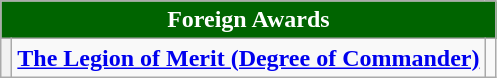<table class="wikitable">
<tr>
<th colspan="3" style="background:#006400; color:#FFFFFF; text-align:center"><strong>Foreign Awards</strong></th>
</tr>
<tr>
<th><strong></strong></th>
<td><strong><a href='#'>The Legion of Merit (Degree of Commander)</a></strong></td>
<td></td>
</tr>
</table>
